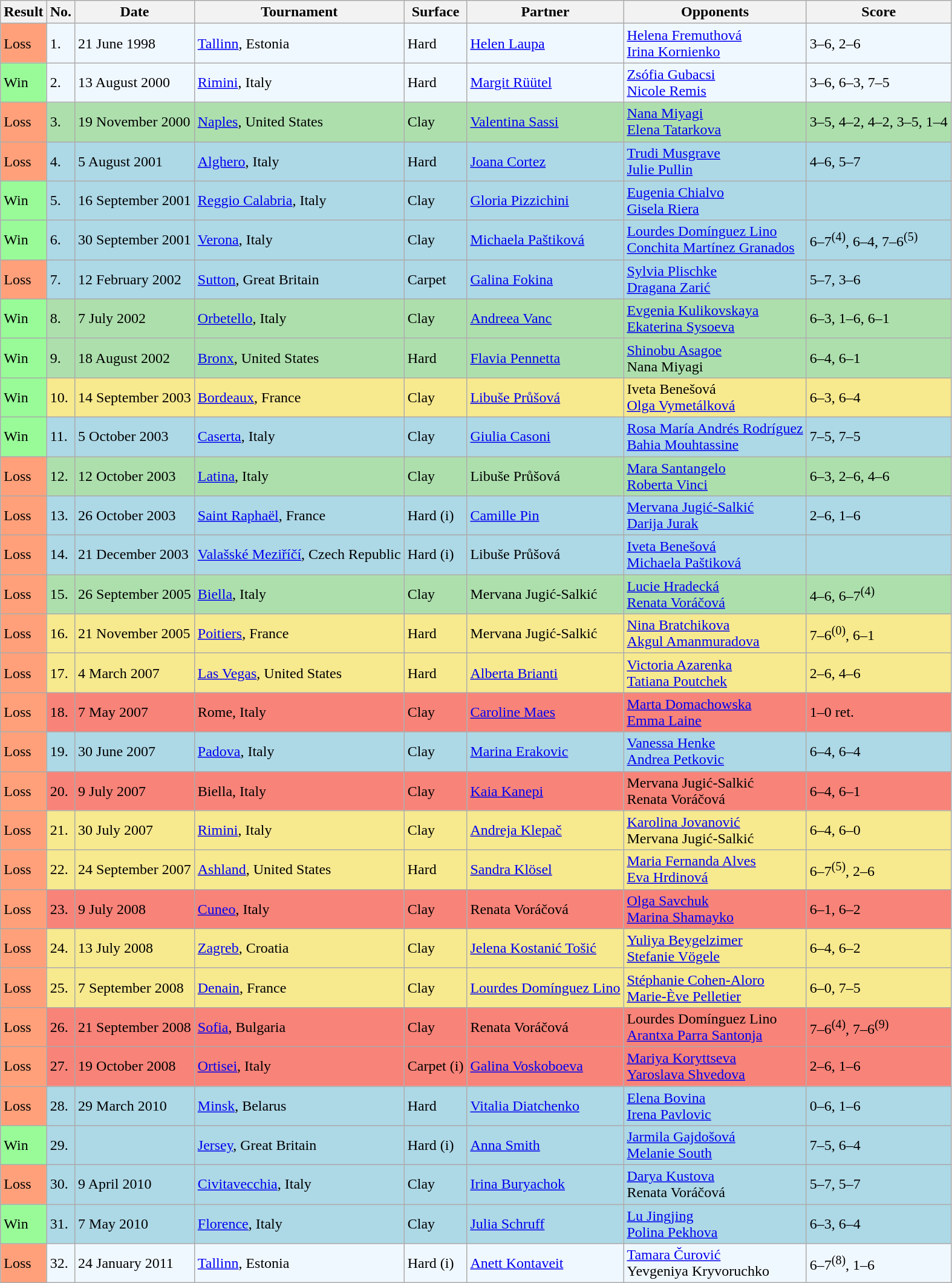<table class="wikitable">
<tr>
<th>Result</th>
<th>No.</th>
<th>Date</th>
<th>Tournament</th>
<th>Surface</th>
<th>Partner</th>
<th>Opponents</th>
<th>Score</th>
</tr>
<tr style="background:#f0f8ff;">
<td style="background:#ffa07a;">Loss</td>
<td>1.</td>
<td>21 June 1998</td>
<td><a href='#'>Tallinn</a>, Estonia</td>
<td>Hard</td>
<td> <a href='#'>Helen Laupa</a></td>
<td> <a href='#'>Helena Fremuthová</a> <br>  <a href='#'>Irina Kornienko</a></td>
<td>3–6, 2–6</td>
</tr>
<tr style="background:#f0f8ff;">
<td style="background:#98fb98;">Win</td>
<td>2.</td>
<td>13 August 2000</td>
<td><a href='#'>Rimini</a>, Italy</td>
<td>Hard</td>
<td> <a href='#'>Margit Rüütel</a></td>
<td> <a href='#'>Zsófia Gubacsi</a> <br>  <a href='#'>Nicole Remis</a></td>
<td>3–6, 6–3, 7–5</td>
</tr>
<tr style="background:#addfad;">
<td style="background:#ffa07a;">Loss</td>
<td>3.</td>
<td>19 November 2000</td>
<td><a href='#'>Naples</a>, United States</td>
<td>Clay</td>
<td> <a href='#'>Valentina Sassi</a></td>
<td> <a href='#'>Nana Miyagi</a> <br>  <a href='#'>Elena Tatarkova</a></td>
<td>3–5, 4–2, 4–2, 3–5, 1–4</td>
</tr>
<tr style="background:lightblue;">
<td style="background:#ffa07a;">Loss</td>
<td>4.</td>
<td>5 August 2001</td>
<td><a href='#'>Alghero</a>, Italy</td>
<td>Hard</td>
<td> <a href='#'>Joana Cortez</a></td>
<td> <a href='#'>Trudi Musgrave</a> <br>  <a href='#'>Julie Pullin</a></td>
<td>4–6, 5–7</td>
</tr>
<tr style="background:lightblue;">
<td style="background:#98fb98;">Win</td>
<td>5.</td>
<td>16 September 2001</td>
<td><a href='#'>Reggio Calabria</a>, Italy</td>
<td>Clay</td>
<td> <a href='#'>Gloria Pizzichini</a></td>
<td> <a href='#'>Eugenia Chialvo</a> <br>  <a href='#'>Gisela Riera</a></td>
<td></td>
</tr>
<tr style="background:lightblue;">
<td style="background:#98fb98;">Win</td>
<td>6.</td>
<td>30 September 2001</td>
<td><a href='#'>Verona</a>, Italy</td>
<td>Clay</td>
<td> <a href='#'>Michaela Paštiková</a></td>
<td> <a href='#'>Lourdes Domínguez Lino</a> <br>  <a href='#'>Conchita Martínez Granados</a></td>
<td>6–7<sup>(4)</sup>, 6–4, 7–6<sup>(5)</sup></td>
</tr>
<tr style="background:lightblue;">
<td style="background:#ffa07a;">Loss</td>
<td>7.</td>
<td>12 February 2002</td>
<td><a href='#'>Sutton</a>, Great Britain</td>
<td>Carpet</td>
<td> <a href='#'>Galina Fokina</a></td>
<td> <a href='#'>Sylvia Plischke</a> <br>  <a href='#'>Dragana Zarić</a></td>
<td>5–7, 3–6</td>
</tr>
<tr style="background:#addfad;">
<td style="background:#98fb98;">Win</td>
<td>8.</td>
<td>7 July 2002</td>
<td><a href='#'>Orbetello</a>, Italy</td>
<td>Clay</td>
<td> <a href='#'>Andreea Vanc</a></td>
<td> <a href='#'>Evgenia Kulikovskaya</a> <br>  <a href='#'>Ekaterina Sysoeva</a></td>
<td>6–3, 1–6, 6–1</td>
</tr>
<tr style="background:#addfad;">
<td style="background:#98fb98;">Win</td>
<td>9.</td>
<td>18 August 2002</td>
<td><a href='#'>Bronx</a>, United States</td>
<td>Hard</td>
<td> <a href='#'>Flavia Pennetta</a></td>
<td> <a href='#'>Shinobu Asagoe</a> <br>  Nana Miyagi</td>
<td>6–4, 6–1</td>
</tr>
<tr style="background:#f7e98e;">
<td style="background:#98fb98;">Win</td>
<td>10.</td>
<td>14 September 2003</td>
<td><a href='#'>Bordeaux</a>, France</td>
<td>Clay</td>
<td> <a href='#'>Libuše Průšová</a></td>
<td> Iveta Benešová <br>  <a href='#'>Olga Vymetálková</a></td>
<td>6–3, 6–4</td>
</tr>
<tr style="background:lightblue;">
<td style="background:#98fb98;">Win</td>
<td>11.</td>
<td>5 October 2003</td>
<td><a href='#'>Caserta</a>, Italy</td>
<td>Clay</td>
<td> <a href='#'>Giulia Casoni</a></td>
<td> <a href='#'>Rosa María Andrés Rodríguez</a> <br>  <a href='#'>Bahia Mouhtassine</a></td>
<td>7–5, 7–5</td>
</tr>
<tr style="background:#addfad;">
<td style="background:#ffa07a;">Loss</td>
<td>12.</td>
<td>12 October 2003</td>
<td><a href='#'>Latina</a>, Italy</td>
<td>Clay</td>
<td> Libuše Průšová</td>
<td> <a href='#'>Mara Santangelo</a> <br>  <a href='#'>Roberta Vinci</a></td>
<td>6–3, 2–6, 4–6</td>
</tr>
<tr style="background:lightblue;">
<td style="background:#ffa07a;">Loss</td>
<td>13.</td>
<td>26 October 2003</td>
<td><a href='#'>Saint Raphaël</a>, France</td>
<td>Hard (i)</td>
<td> <a href='#'>Camille Pin</a></td>
<td> <a href='#'>Mervana Jugić-Salkić</a> <br>  <a href='#'>Darija Jurak</a></td>
<td>2–6, 1–6</td>
</tr>
<tr style="background:lightblue;">
<td style="background:#ffa07a;">Loss</td>
<td>14.</td>
<td>21 December 2003</td>
<td><a href='#'>Valašské Meziříčí</a>, Czech Republic</td>
<td>Hard (i)</td>
<td> Libuše Průšová</td>
<td> <a href='#'>Iveta Benešová</a> <br>  <a href='#'>Michaela Paštiková</a></td>
<td></td>
</tr>
<tr style="background:#addfad;">
<td style="background:#ffa07a;">Loss</td>
<td>15.</td>
<td>26 September 2005</td>
<td><a href='#'>Biella</a>, Italy</td>
<td>Clay</td>
<td> Mervana Jugić-Salkić</td>
<td> <a href='#'>Lucie Hradecká</a> <br>  <a href='#'>Renata Voráčová</a></td>
<td>4–6, 6–7<sup>(4)</sup></td>
</tr>
<tr style="background:#f7e98e;">
<td style="background:#ffa07a;">Loss</td>
<td>16.</td>
<td>21 November 2005</td>
<td><a href='#'>Poitiers</a>, France</td>
<td>Hard</td>
<td> Mervana Jugić-Salkić</td>
<td> <a href='#'>Nina Bratchikova</a> <br>  <a href='#'>Akgul Amanmuradova</a></td>
<td>7–6<sup>(0)</sup>, 6–1</td>
</tr>
<tr style="background:#f7e98e;">
<td style="background:#ffa07a;">Loss</td>
<td>17.</td>
<td>4 March 2007</td>
<td><a href='#'>Las Vegas</a>, United States</td>
<td>Hard</td>
<td> <a href='#'>Alberta Brianti</a></td>
<td> <a href='#'>Victoria Azarenka</a> <br>  <a href='#'>Tatiana Poutchek</a></td>
<td>2–6, 4–6</td>
</tr>
<tr style="background:#f88379;">
<td style="background:#ffa07a;">Loss</td>
<td>18.</td>
<td>7 May 2007</td>
<td>Rome, Italy</td>
<td>Clay</td>
<td> <a href='#'>Caroline Maes</a></td>
<td> <a href='#'>Marta Domachowska</a> <br>  <a href='#'>Emma Laine</a></td>
<td>1–0 ret.</td>
</tr>
<tr style="background:lightblue;">
<td style="background:#ffa07a;">Loss</td>
<td>19.</td>
<td>30 June 2007</td>
<td><a href='#'>Padova</a>, Italy</td>
<td>Clay</td>
<td> <a href='#'>Marina Erakovic</a></td>
<td> <a href='#'>Vanessa Henke</a> <br>  <a href='#'>Andrea Petkovic</a></td>
<td>6–4, 6–4</td>
</tr>
<tr style="background:#f88379;">
<td style="background:#ffa07a;">Loss</td>
<td>20.</td>
<td>9 July 2007</td>
<td>Biella, Italy</td>
<td>Clay</td>
<td> <a href='#'>Kaia Kanepi</a></td>
<td> Mervana Jugić-Salkić <br>  Renata Voráčová</td>
<td>6–4, 6–1</td>
</tr>
<tr style="background:#f7e98e;">
<td style="background:#ffa07a;">Loss</td>
<td>21.</td>
<td>30 July 2007</td>
<td><a href='#'>Rimini</a>, Italy</td>
<td>Clay</td>
<td> <a href='#'>Andreja Klepač</a></td>
<td> <a href='#'>Karolina Jovanović</a> <br>  Mervana Jugić-Salkić</td>
<td>6–4, 6–0</td>
</tr>
<tr style="background:#f7e98e;">
<td style="background:#ffa07a;">Loss</td>
<td>22.</td>
<td>24 September 2007</td>
<td><a href='#'>Ashland</a>, United States</td>
<td>Hard</td>
<td> <a href='#'>Sandra Klösel</a></td>
<td> <a href='#'>Maria Fernanda Alves</a> <br>  <a href='#'>Eva Hrdinová</a></td>
<td>6–7<sup>(5)</sup>, 2–6</td>
</tr>
<tr style="background:#f88379;">
<td style="background:#ffa07a;">Loss</td>
<td>23.</td>
<td>9 July 2008</td>
<td><a href='#'>Cuneo</a>, Italy</td>
<td>Clay</td>
<td> Renata Voráčová</td>
<td> <a href='#'>Olga Savchuk</a> <br>  <a href='#'>Marina Shamayko</a></td>
<td>6–1, 6–2</td>
</tr>
<tr style="background:#f7e98e;">
<td style="background:#ffa07a;">Loss</td>
<td>24.</td>
<td>13 July 2008</td>
<td><a href='#'>Zagreb</a>, Croatia</td>
<td>Clay</td>
<td> <a href='#'>Jelena Kostanić Tošić</a></td>
<td> <a href='#'>Yuliya Beygelzimer</a> <br>  <a href='#'>Stefanie Vögele</a></td>
<td>6–4, 6–2</td>
</tr>
<tr style="background:#f7e98e;">
<td style="background:#ffa07a;">Loss</td>
<td>25.</td>
<td>7 September 2008</td>
<td><a href='#'>Denain</a>, France</td>
<td>Clay</td>
<td> <a href='#'>Lourdes Domínguez Lino</a></td>
<td> <a href='#'>Stéphanie Cohen-Aloro</a> <br>  <a href='#'>Marie-Ève Pelletier</a></td>
<td>6–0, 7–5</td>
</tr>
<tr style="background:#f88379;">
<td style="background:#ffa07a;">Loss</td>
<td>26.</td>
<td>21 September 2008</td>
<td><a href='#'>Sofia</a>, Bulgaria</td>
<td>Clay</td>
<td> Renata Voráčová</td>
<td> Lourdes Domínguez Lino <br>  <a href='#'>Arantxa Parra Santonja</a></td>
<td>7–6<sup>(4)</sup>, 7–6<sup>(9)</sup></td>
</tr>
<tr style="background:#f88379;">
<td style="background:#ffa07a;">Loss</td>
<td>27.</td>
<td>19 October 2008</td>
<td><a href='#'>Ortisei</a>, Italy</td>
<td>Carpet (i)</td>
<td> <a href='#'>Galina Voskoboeva</a></td>
<td> <a href='#'>Mariya Koryttseva</a> <br>  <a href='#'>Yaroslava Shvedova</a></td>
<td>2–6, 1–6</td>
</tr>
<tr style="background:lightblue;">
<td style="background:#ffa07a;">Loss</td>
<td>28.</td>
<td>29 March 2010</td>
<td><a href='#'>Minsk</a>, Belarus</td>
<td>Hard</td>
<td> <a href='#'>Vitalia Diatchenko</a></td>
<td> <a href='#'>Elena Bovina</a> <br>  <a href='#'>Irena Pavlovic</a></td>
<td>0–6, 1–6</td>
</tr>
<tr style="background:lightblue;">
<td style="background:#98fb98;">Win</td>
<td>29.</td>
<td></td>
<td><a href='#'>Jersey</a>, Great Britain</td>
<td>Hard (i)</td>
<td> <a href='#'>Anna Smith</a></td>
<td> <a href='#'>Jarmila Gajdošová</a> <br>  <a href='#'>Melanie South</a></td>
<td>7–5, 6–4</td>
</tr>
<tr style="background:lightblue;">
<td style="background:#ffa07a;">Loss</td>
<td>30.</td>
<td>9 April 2010</td>
<td><a href='#'>Civitavecchia</a>, Italy</td>
<td>Clay</td>
<td> <a href='#'>Irina Buryachok</a></td>
<td> <a href='#'>Darya Kustova</a> <br>  Renata Voráčová</td>
<td>5–7, 5–7</td>
</tr>
<tr style="background:lightblue;">
<td style="background:#98fb98;">Win</td>
<td>31.</td>
<td>7 May 2010</td>
<td><a href='#'>Florence</a>, Italy</td>
<td>Clay</td>
<td> <a href='#'>Julia Schruff</a></td>
<td> <a href='#'>Lu Jingjing</a> <br>  <a href='#'>Polina Pekhova</a></td>
<td>6–3, 6–4</td>
</tr>
<tr style="background:#f0f8ff;">
<td style="background:#ffa07a;">Loss</td>
<td>32.</td>
<td>24 January 2011</td>
<td><a href='#'>Tallinn</a>, Estonia</td>
<td>Hard (i)</td>
<td> <a href='#'>Anett Kontaveit</a></td>
<td> <a href='#'>Tamara Čurović</a> <br>  Yevgeniya Kryvoruchko</td>
<td>6–7<sup>(8)</sup>, 1–6</td>
</tr>
</table>
